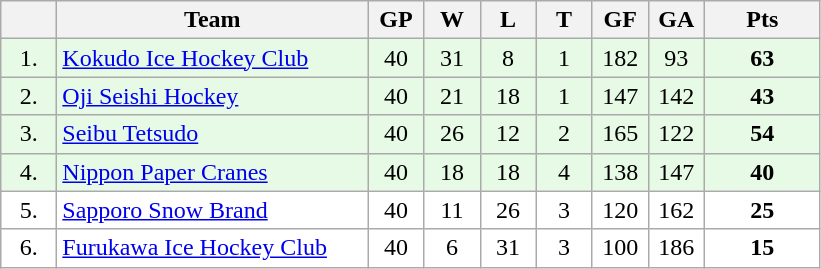<table class="wikitable">
<tr>
<th width="30"></th>
<th width="200">Team</th>
<th width="30">GP</th>
<th width="30">W</th>
<th width="30">L</th>
<th width="30">T</th>
<th width="30">GF</th>
<th width="30">GA</th>
<th width="70">Pts</th>
</tr>
<tr bgcolor="#e6fae6" align="center">
<td>1.</td>
<td align="left"><a href='#'>Kokudo Ice Hockey Club</a></td>
<td>40</td>
<td>31</td>
<td>8</td>
<td>1</td>
<td>182</td>
<td>93</td>
<td><strong>63</strong></td>
</tr>
<tr bgcolor="#e6fae6" align="center">
<td>2.</td>
<td align="left"><a href='#'>Oji Seishi Hockey</a></td>
<td>40</td>
<td>21</td>
<td>18</td>
<td>1</td>
<td>147</td>
<td>142</td>
<td><strong>43</strong></td>
</tr>
<tr bgcolor="#e6fae6" align="center">
<td>3.</td>
<td align="left"><a href='#'>Seibu Tetsudo</a></td>
<td>40</td>
<td>26</td>
<td>12</td>
<td>2</td>
<td>165</td>
<td>122</td>
<td><strong>54</strong></td>
</tr>
<tr bgcolor="#e6fae6" align="center">
<td>4.</td>
<td align="left"><a href='#'>Nippon Paper Cranes</a></td>
<td>40</td>
<td>18</td>
<td>18</td>
<td>4</td>
<td>138</td>
<td>147</td>
<td><strong>40</strong></td>
</tr>
<tr bgcolor="#FFFFFF" align="center">
<td>5.</td>
<td align="left"><a href='#'>Sapporo Snow Brand</a></td>
<td>40</td>
<td>11</td>
<td>26</td>
<td>3</td>
<td>120</td>
<td>162</td>
<td><strong>25</strong></td>
</tr>
<tr bgcolor="#FFFFFF" align="center">
<td>6.</td>
<td align="left"><a href='#'>Furukawa Ice Hockey Club</a></td>
<td>40</td>
<td>6</td>
<td>31</td>
<td>3</td>
<td>100</td>
<td>186</td>
<td><strong>15</strong></td>
</tr>
</table>
